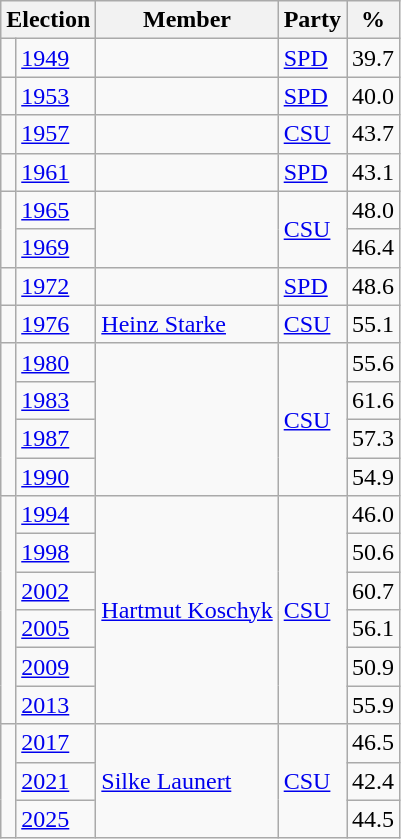<table class=wikitable>
<tr>
<th colspan=2>Election</th>
<th>Member</th>
<th>Party</th>
<th>%</th>
</tr>
<tr>
<td bgcolor=></td>
<td><a href='#'>1949</a></td>
<td></td>
<td><a href='#'>SPD</a></td>
<td align=right>39.7</td>
</tr>
<tr>
<td bgcolor=></td>
<td><a href='#'>1953</a></td>
<td></td>
<td><a href='#'>SPD</a></td>
<td align=right>40.0</td>
</tr>
<tr>
<td bgcolor=></td>
<td><a href='#'>1957</a></td>
<td></td>
<td><a href='#'>CSU</a></td>
<td align=right>43.7</td>
</tr>
<tr>
<td bgcolor=></td>
<td><a href='#'>1961</a></td>
<td></td>
<td><a href='#'>SPD</a></td>
<td align=right>43.1</td>
</tr>
<tr>
<td rowspan=2 bgcolor=></td>
<td><a href='#'>1965</a></td>
<td rowspan=2></td>
<td rowspan=2><a href='#'>CSU</a></td>
<td align=right>48.0</td>
</tr>
<tr>
<td><a href='#'>1969</a></td>
<td align=right>46.4</td>
</tr>
<tr>
<td bgcolor=></td>
<td><a href='#'>1972</a></td>
<td></td>
<td><a href='#'>SPD</a></td>
<td align=right>48.6</td>
</tr>
<tr>
<td bgcolor=></td>
<td><a href='#'>1976</a></td>
<td><a href='#'>Heinz Starke</a></td>
<td><a href='#'>CSU</a></td>
<td align=right>55.1</td>
</tr>
<tr>
<td rowspan=4 bgcolor=></td>
<td><a href='#'>1980</a></td>
<td rowspan=4></td>
<td rowspan=4><a href='#'>CSU</a></td>
<td align=right>55.6</td>
</tr>
<tr>
<td><a href='#'>1983</a></td>
<td align=right>61.6</td>
</tr>
<tr>
<td><a href='#'>1987</a></td>
<td align=right>57.3</td>
</tr>
<tr>
<td><a href='#'>1990</a></td>
<td align=right>54.9</td>
</tr>
<tr>
<td rowspan=6 bgcolor=></td>
<td><a href='#'>1994</a></td>
<td rowspan=6><a href='#'>Hartmut Koschyk</a></td>
<td rowspan=6><a href='#'>CSU</a></td>
<td align=right>46.0</td>
</tr>
<tr>
<td><a href='#'>1998</a></td>
<td align=right>50.6</td>
</tr>
<tr>
<td><a href='#'>2002</a></td>
<td align=right>60.7</td>
</tr>
<tr>
<td><a href='#'>2005</a></td>
<td align=right>56.1</td>
</tr>
<tr>
<td><a href='#'>2009</a></td>
<td align=right>50.9</td>
</tr>
<tr>
<td><a href='#'>2013</a></td>
<td align=right>55.9</td>
</tr>
<tr>
<td rowspan=3 bgcolor=></td>
<td><a href='#'>2017</a></td>
<td rowspan=3><a href='#'>Silke Launert</a></td>
<td rowspan=3><a href='#'>CSU</a></td>
<td align=right>46.5</td>
</tr>
<tr>
<td><a href='#'>2021</a></td>
<td align=right>42.4</td>
</tr>
<tr>
<td><a href='#'>2025</a></td>
<td align=right>44.5</td>
</tr>
</table>
